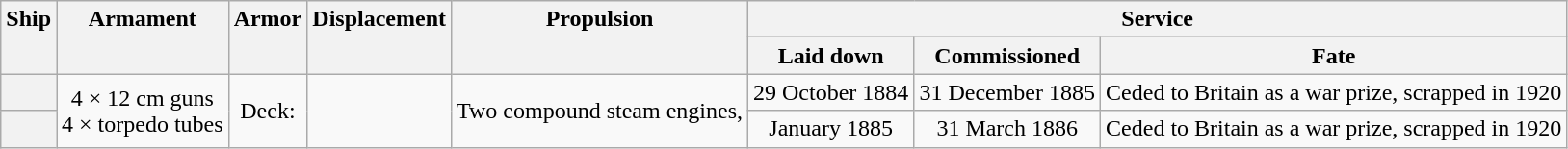<table class="wikitable plainrowheaders" style="text-align: center;">
<tr valign="top">
<th scope="col" rowspan="2">Ship</th>
<th scope="col" rowspan="2">Armament</th>
<th scope="col" rowspan="2">Armor</th>
<th scope="col" rowspan="2">Displacement</th>
<th scope="col" rowspan="2">Propulsion</th>
<th scope="col" colspan="3">Service</th>
</tr>
<tr valign="top">
<th scope="col">Laid down</th>
<th scope="col">Commissioned</th>
<th scope="col">Fate</th>
</tr>
<tr valign="center">
<th scope="row"></th>
<td rowspan="2">4 × 12 cm guns<br>4 ×  torpedo tubes</td>
<td rowspan="2">Deck: </td>
<td rowspan="2"></td>
<td rowspan="2">Two compound steam engines, </td>
<td>29 October 1884</td>
<td>31 December 1885</td>
<td>Ceded to Britain as a war prize, scrapped in 1920</td>
</tr>
<tr valign="center">
<th scope="row"></th>
<td>January 1885</td>
<td>31 March 1886</td>
<td>Ceded to Britain as a war prize, scrapped in 1920</td>
</tr>
</table>
